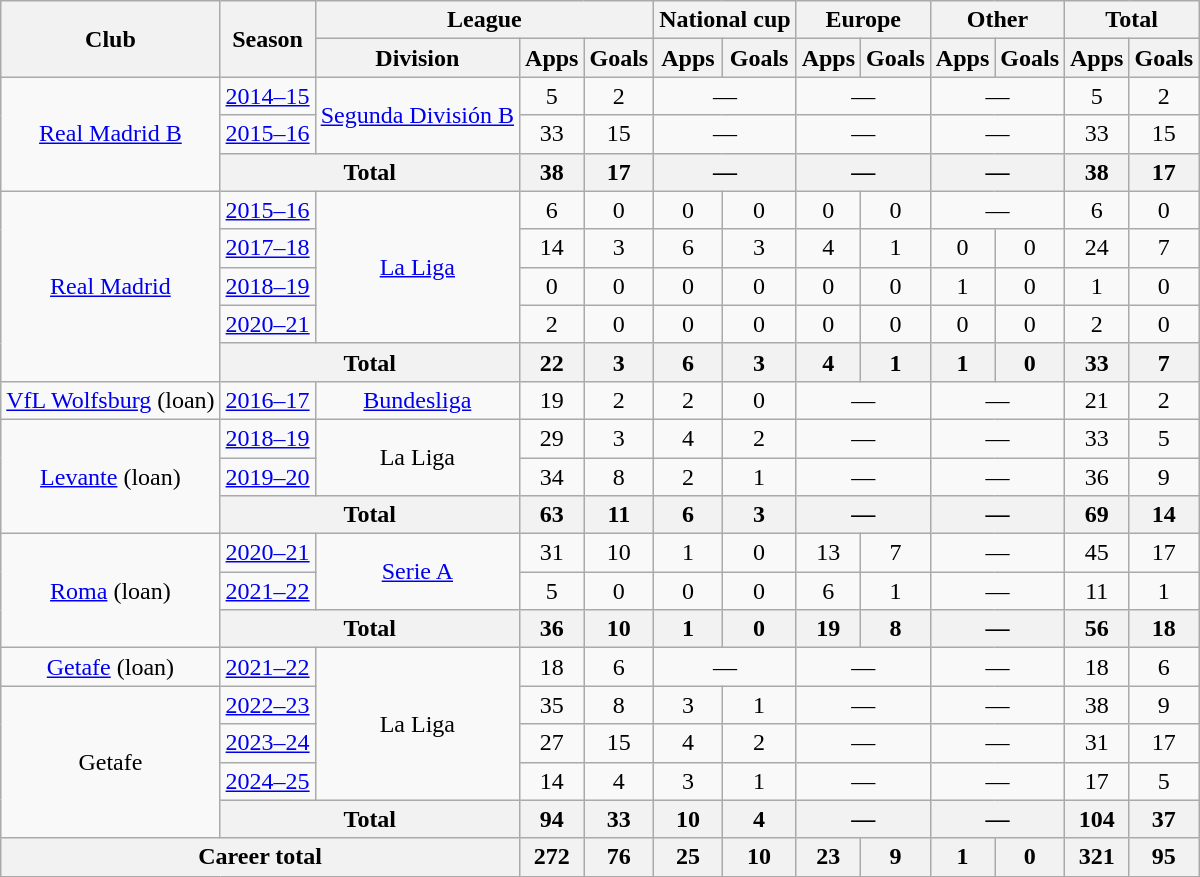<table class="wikitable" style="text-align:center">
<tr>
<th rowspan="2">Club</th>
<th rowspan="2">Season</th>
<th colspan="3">League</th>
<th colspan="2">National cup</th>
<th colspan="2">Europe</th>
<th colspan="2">Other</th>
<th colspan="2">Total</th>
</tr>
<tr>
<th>Division</th>
<th>Apps</th>
<th>Goals</th>
<th>Apps</th>
<th>Goals</th>
<th>Apps</th>
<th>Goals</th>
<th>Apps</th>
<th>Goals</th>
<th>Apps</th>
<th>Goals</th>
</tr>
<tr>
<td rowspan="3"><a href='#'>Real Madrid B</a></td>
<td><a href='#'>2014–15</a></td>
<td rowspan="2"><a href='#'>Segunda División B</a></td>
<td>5</td>
<td>2</td>
<td colspan="2">—</td>
<td colspan="2">—</td>
<td colspan="2">—</td>
<td>5</td>
<td>2</td>
</tr>
<tr>
<td><a href='#'>2015–16</a></td>
<td>33</td>
<td>15</td>
<td colspan="2">—</td>
<td colspan="2">—</td>
<td colspan="2">—</td>
<td>33</td>
<td>15</td>
</tr>
<tr>
<th colspan="2">Total</th>
<th>38</th>
<th>17</th>
<th colspan="2">—</th>
<th colspan="2">—</th>
<th colspan="2">—</th>
<th>38</th>
<th>17</th>
</tr>
<tr>
<td rowspan="5"><a href='#'>Real Madrid</a></td>
<td><a href='#'>2015–16</a></td>
<td rowspan="4"><a href='#'>La Liga</a></td>
<td>6</td>
<td>0</td>
<td>0</td>
<td>0</td>
<td>0</td>
<td>0</td>
<td colspan="2">—</td>
<td>6</td>
<td>0</td>
</tr>
<tr>
<td><a href='#'>2017–18</a></td>
<td>14</td>
<td>3</td>
<td>6</td>
<td>3</td>
<td>4</td>
<td>1</td>
<td>0</td>
<td>0</td>
<td>24</td>
<td>7</td>
</tr>
<tr>
<td><a href='#'>2018–19</a></td>
<td>0</td>
<td>0</td>
<td>0</td>
<td>0</td>
<td>0</td>
<td>0</td>
<td>1</td>
<td>0</td>
<td>1</td>
<td>0</td>
</tr>
<tr>
<td><a href='#'>2020–21</a></td>
<td>2</td>
<td>0</td>
<td>0</td>
<td>0</td>
<td>0</td>
<td>0</td>
<td>0</td>
<td>0</td>
<td>2</td>
<td>0</td>
</tr>
<tr>
<th colspan="2">Total</th>
<th>22</th>
<th>3</th>
<th>6</th>
<th>3</th>
<th>4</th>
<th>1</th>
<th>1</th>
<th>0</th>
<th>33</th>
<th>7</th>
</tr>
<tr>
<td><a href='#'>VfL Wolfsburg</a> (loan)</td>
<td><a href='#'>2016–17</a></td>
<td><a href='#'>Bundesliga</a></td>
<td>19</td>
<td>2</td>
<td>2</td>
<td>0</td>
<td colspan="2">—</td>
<td colspan="2">—</td>
<td>21</td>
<td>2</td>
</tr>
<tr>
<td rowspan="3"><a href='#'>Levante</a> (loan)</td>
<td><a href='#'>2018–19</a></td>
<td rowspan="2">La Liga</td>
<td>29</td>
<td>3</td>
<td>4</td>
<td>2</td>
<td colspan="2">—</td>
<td colspan="2">—</td>
<td>33</td>
<td>5</td>
</tr>
<tr>
<td><a href='#'>2019–20</a></td>
<td>34</td>
<td>8</td>
<td>2</td>
<td>1</td>
<td colspan="2">—</td>
<td colspan="2">—</td>
<td>36</td>
<td>9</td>
</tr>
<tr>
<th colspan="2">Total</th>
<th>63</th>
<th>11</th>
<th>6</th>
<th>3</th>
<th colspan="2">—</th>
<th colspan="2">—</th>
<th>69</th>
<th>14</th>
</tr>
<tr>
<td rowspan="3"><a href='#'>Roma</a> (loan)</td>
<td><a href='#'>2020–21</a></td>
<td rowspan="2"><a href='#'>Serie A</a></td>
<td>31</td>
<td>10</td>
<td>1</td>
<td>0</td>
<td>13</td>
<td>7</td>
<td colspan="2">—</td>
<td>45</td>
<td>17</td>
</tr>
<tr>
<td><a href='#'>2021–22</a></td>
<td>5</td>
<td>0</td>
<td>0</td>
<td>0</td>
<td>6</td>
<td>1</td>
<td colspan="2">—</td>
<td>11</td>
<td>1</td>
</tr>
<tr>
<th colspan="2">Total</th>
<th>36</th>
<th>10</th>
<th>1</th>
<th>0</th>
<th>19</th>
<th>8</th>
<th colspan="2">—</th>
<th>56</th>
<th>18</th>
</tr>
<tr>
<td><a href='#'>Getafe</a> (loan)</td>
<td><a href='#'>2021–22</a></td>
<td rowspan="4">La Liga</td>
<td>18</td>
<td>6</td>
<td colspan="2">—</td>
<td colspan="2">—</td>
<td colspan="2">—</td>
<td>18</td>
<td>6</td>
</tr>
<tr>
<td rowspan="4">Getafe</td>
<td><a href='#'>2022–23</a></td>
<td>35</td>
<td>8</td>
<td>3</td>
<td>1</td>
<td colspan="2">—</td>
<td colspan="2">—</td>
<td>38</td>
<td>9</td>
</tr>
<tr>
<td><a href='#'>2023–24</a></td>
<td>27</td>
<td>15</td>
<td>4</td>
<td>2</td>
<td colspan="2">—</td>
<td colspan="2">—</td>
<td>31</td>
<td>17</td>
</tr>
<tr>
<td><a href='#'>2024–25</a></td>
<td>14</td>
<td>4</td>
<td>3</td>
<td>1</td>
<td colspan="2">—</td>
<td colspan="2">—</td>
<td>17</td>
<td>5</td>
</tr>
<tr>
<th colspan="2">Total</th>
<th>94</th>
<th>33</th>
<th>10</th>
<th>4</th>
<th colspan="2">—</th>
<th colspan="2">—</th>
<th>104</th>
<th>37</th>
</tr>
<tr>
<th colspan="3">Career total</th>
<th>272</th>
<th>76</th>
<th>25</th>
<th>10</th>
<th>23</th>
<th>9</th>
<th>1</th>
<th>0</th>
<th>321</th>
<th>95</th>
</tr>
</table>
